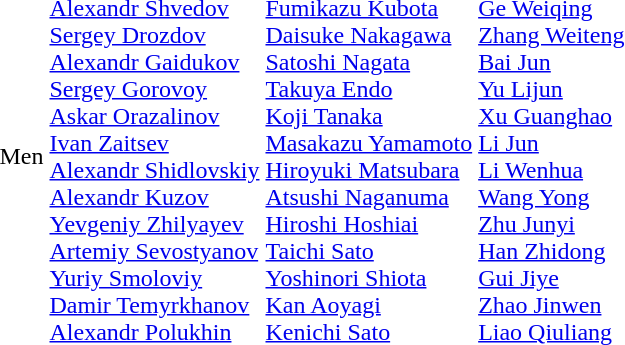<table>
<tr>
<td>Men<br></td>
<td><br><a href='#'>Alexandr Shvedov</a><br><a href='#'>Sergey Drozdov</a><br><a href='#'>Alexandr Gaidukov</a><br><a href='#'>Sergey Gorovoy</a><br><a href='#'>Askar Orazalinov</a><br><a href='#'>Ivan Zaitsev</a><br><a href='#'>Alexandr Shidlovskiy</a><br><a href='#'>Alexandr Kuzov</a><br><a href='#'>Yevgeniy Zhilyayev</a><br><a href='#'>Artemiy Sevostyanov</a><br><a href='#'>Yuriy Smoloviy</a><br><a href='#'>Damir Temyrkhanov</a><br><a href='#'>Alexandr Polukhin</a></td>
<td><br><a href='#'>Fumikazu Kubota</a><br><a href='#'>Daisuke Nakagawa</a><br><a href='#'>Satoshi Nagata</a><br><a href='#'>Takuya Endo</a><br><a href='#'>Koji Tanaka</a><br><a href='#'>Masakazu Yamamoto</a><br><a href='#'>Hiroyuki Matsubara</a><br><a href='#'>Atsushi Naganuma</a><br><a href='#'>Hiroshi Hoshiai</a><br><a href='#'>Taichi Sato</a><br><a href='#'>Yoshinori Shiota</a><br><a href='#'>Kan Aoyagi</a><br><a href='#'>Kenichi Sato</a></td>
<td><br><a href='#'>Ge Weiqing</a><br><a href='#'>Zhang Weiteng</a><br><a href='#'>Bai Jun</a><br><a href='#'>Yu Lijun</a><br><a href='#'>Xu Guanghao</a><br><a href='#'>Li Jun</a><br><a href='#'>Li Wenhua</a><br><a href='#'>Wang Yong</a><br><a href='#'>Zhu Junyi</a><br><a href='#'>Han Zhidong</a><br><a href='#'>Gui Jiye</a><br><a href='#'>Zhao Jinwen</a><br><a href='#'>Liao Qiuliang</a></td>
</tr>
</table>
